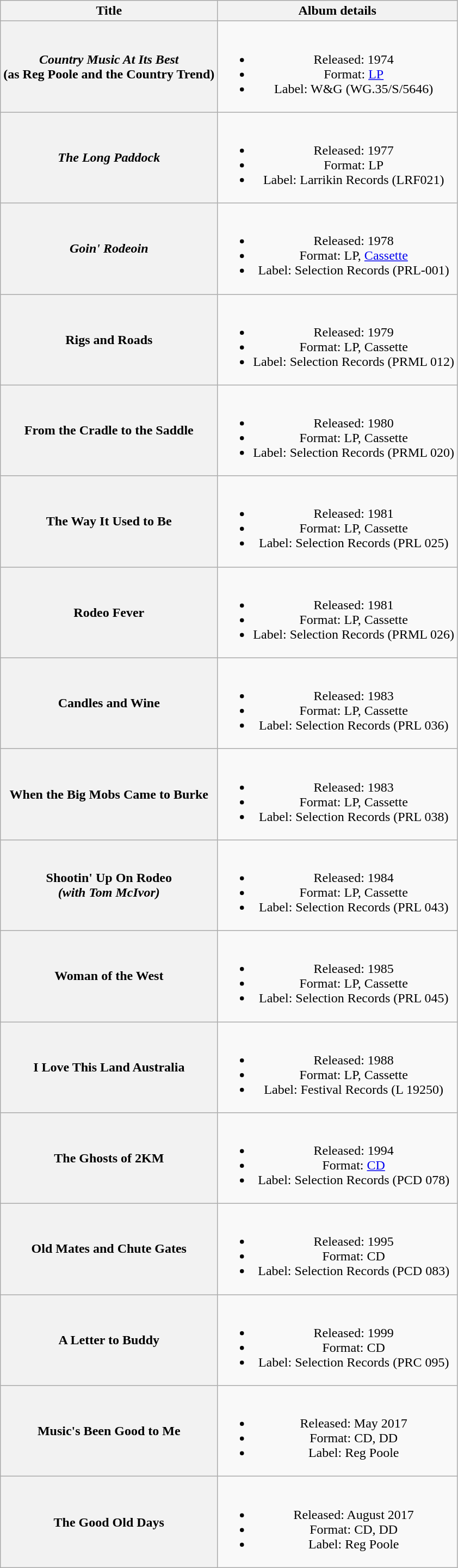<table class="wikitable plainrowheaders" style="text-align:center;" border="1">
<tr>
<th scope="col">Title</th>
<th scope="col">Album details</th>
</tr>
<tr>
<th scope="row"><em>Country Music At Its Best</em> <br> (as Reg Poole and the Country Trend)</th>
<td><br><ul><li>Released: 1974</li><li>Format: <a href='#'>LP</a></li><li>Label: W&G (WG.35/S/5646)</li></ul></td>
</tr>
<tr>
<th scope="row"><em>The Long Paddock</em></th>
<td><br><ul><li>Released: 1977</li><li>Format: LP</li><li>Label: Larrikin Records (LRF021)</li></ul></td>
</tr>
<tr>
<th scope="row"><em>Goin' Rodeoin<strong></th>
<td><br><ul><li>Released: 1978</li><li>Format: LP, <a href='#'>Cassette</a></li><li>Label: Selection Records (PRL-001)</li></ul></td>
</tr>
<tr>
<th scope="row"></em>Rigs and Roads<em></th>
<td><br><ul><li>Released: 1979</li><li>Format: LP, Cassette</li><li>Label: Selection Records (PRML 012)</li></ul></td>
</tr>
<tr>
<th scope="row"></em>From the Cradle to the Saddle <em></th>
<td><br><ul><li>Released: 1980</li><li>Format: LP, Cassette</li><li>Label: Selection Records (PRML 020)</li></ul></td>
</tr>
<tr>
<th scope="row"></em>The Way It Used to Be<em></th>
<td><br><ul><li>Released: 1981</li><li>Format: LP, Cassette</li><li>Label: Selection Records (PRL 025)</li></ul></td>
</tr>
<tr>
<th scope="row"></em>Rodeo Fever<em></th>
<td><br><ul><li>Released: 1981</li><li>Format: LP, Cassette</li><li>Label: Selection Records (PRML 026)</li></ul></td>
</tr>
<tr>
<th scope="row"></em>Candles and Wine<em></th>
<td><br><ul><li>Released: 1983</li><li>Format: LP, Cassette</li><li>Label: Selection Records (PRL 036)</li></ul></td>
</tr>
<tr>
<th scope="row"></em>When the Big Mobs Came to Burke<em></th>
<td><br><ul><li>Released: 1983</li><li>Format: LP, Cassette</li><li>Label: Selection Records (PRL 038)</li></ul></td>
</tr>
<tr>
<th scope="row"></em>Shootin' Up On Rodeo<em> <br> (with Tom McIvor)</th>
<td><br><ul><li>Released: 1984</li><li>Format: LP, Cassette</li><li>Label: Selection Records (PRL 043)</li></ul></td>
</tr>
<tr>
<th scope="row"></em>Woman of the West<em></th>
<td><br><ul><li>Released: 1985</li><li>Format: LP, Cassette</li><li>Label: Selection Records (PRL 045)</li></ul></td>
</tr>
<tr>
<th scope="row"></em>I Love This Land Australia<em></th>
<td><br><ul><li>Released: 1988</li><li>Format: LP, Cassette</li><li>Label: Festival Records (L 19250)</li></ul></td>
</tr>
<tr>
<th scope="row"></em>The Ghosts of 2KM<em></th>
<td><br><ul><li>Released: 1994</li><li>Format: <a href='#'>CD</a></li><li>Label: Selection Records (PCD 078)</li></ul></td>
</tr>
<tr>
<th scope="row"></em>Old Mates and Chute Gates<em></th>
<td><br><ul><li>Released: 1995</li><li>Format: CD</li><li>Label: Selection Records (PCD 083)</li></ul></td>
</tr>
<tr>
<th scope="row"></em>A Letter to Buddy<em></th>
<td><br><ul><li>Released: 1999</li><li>Format: CD</li><li>Label: Selection Records (PRC 095)</li></ul></td>
</tr>
<tr>
<th scope="row"></em>Music's Been Good to Me<em></th>
<td><br><ul><li>Released: May 2017</li><li>Format: CD, DD</li><li>Label: Reg Poole</li></ul></td>
</tr>
<tr>
<th scope="row"></em>The Good Old Days<em></th>
<td><br><ul><li>Released: August 2017</li><li>Format: CD, DD</li><li>Label: Reg Poole</li></ul></td>
</tr>
</table>
